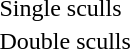<table>
<tr>
<td>Single sculls <br></td>
<td></td>
<td></td>
<td></td>
</tr>
<tr>
<td>Double sculls <br></td>
<td></td>
<td></td>
<td></td>
</tr>
</table>
